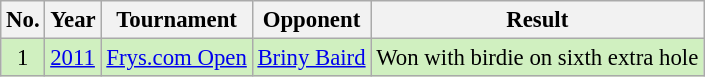<table class="wikitable" style="font-size:95%;">
<tr>
<th>No.</th>
<th>Year</th>
<th>Tournament</th>
<th>Opponent</th>
<th>Result</th>
</tr>
<tr style="background:#D0F0C0;">
<td align=center>1</td>
<td><a href='#'>2011</a></td>
<td><a href='#'>Frys.com Open</a></td>
<td> <a href='#'>Briny Baird</a></td>
<td>Won with birdie on sixth extra hole</td>
</tr>
</table>
